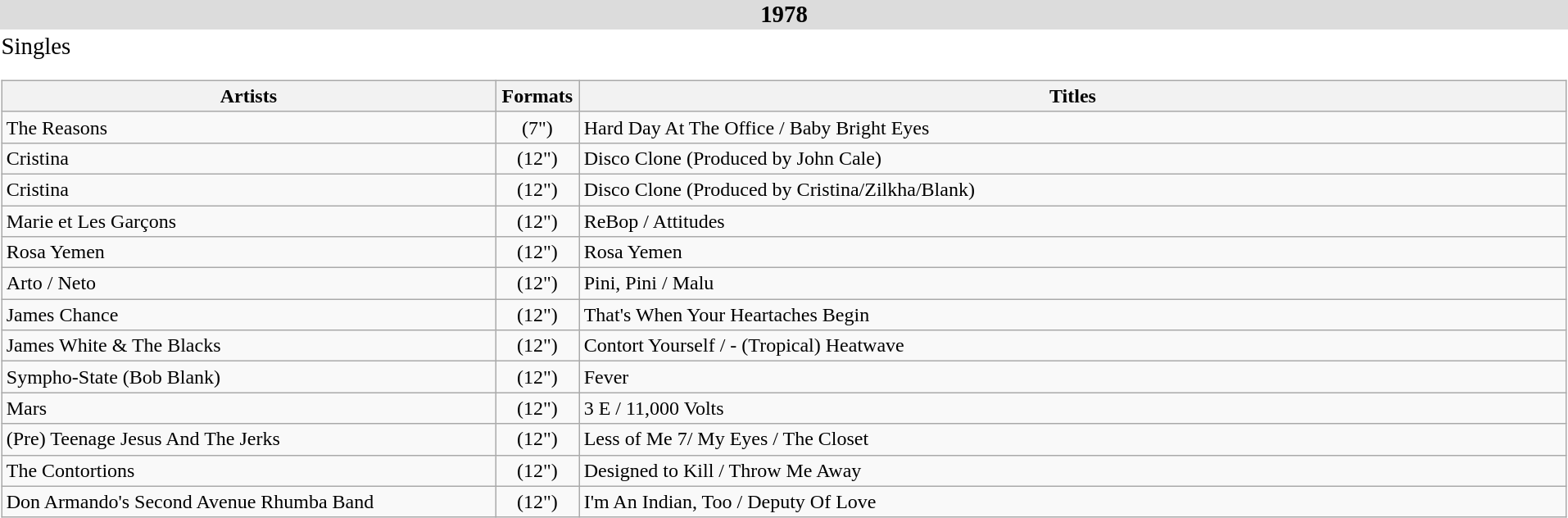<table class="collapsible collapsed" style="width:80em;">
<tr>
<th style = background:#DCDCDC><big>1978</big></th>
</tr>
<tr>
<td><big>Singles</big><br><table class="wikitable sortable" style="width:100%;" align="left">
<tr>
<th scope=col width="30%">Artists</th>
<th scope=col width="5%">Formats</th>
<th scope=col width="60%">Titles</th>
</tr>
<tr>
<td>The Reasons</td>
<td align="center">(7")</td>
<td>Hard Day At The Office / Baby Bright Eyes</td>
</tr>
<tr>
<td>Cristina</td>
<td align="center">(12")</td>
<td>Disco Clone (Produced by John Cale)</td>
</tr>
<tr>
<td>Cristina</td>
<td align="center">(12")</td>
<td>Disco Clone (Produced by Cristina/Zilkha/Blank)</td>
</tr>
<tr>
<td>Marie et Les Garçons</td>
<td align="center">(12")</td>
<td>ReBop / Attitudes</td>
</tr>
<tr>
<td>Rosa Yemen</td>
<td align="center">(12")</td>
<td>Rosa Yemen</td>
</tr>
<tr>
<td>Arto / Neto</td>
<td align="center">(12")</td>
<td>Pini, Pini / Malu</td>
</tr>
<tr>
<td>James Chance</td>
<td align="center">(12")</td>
<td>That's When Your Heartaches Begin</td>
</tr>
<tr>
<td>James White & The Blacks</td>
<td align="center">(12")</td>
<td>Contort Yourself / - (Tropical) Heatwave</td>
</tr>
<tr>
<td>Sympho-State (Bob Blank)</td>
<td align="center">(12")</td>
<td>Fever</td>
</tr>
<tr>
<td>Mars</td>
<td align="center">(12")</td>
<td>3 E / 11,000 Volts</td>
</tr>
<tr>
<td>(Pre) Teenage Jesus And The Jerks</td>
<td align="center">(12")</td>
<td>Less of Me 7/ My Eyes / The Closet</td>
</tr>
<tr>
<td>The Contortions</td>
<td align="center">(12")</td>
<td>Designed to Kill / Throw Me Away</td>
</tr>
<tr>
<td>Don Armando's Second Avenue Rhumba Band</td>
<td align="center">(12")</td>
<td>I'm An Indian, Too / Deputy Of Love</td>
</tr>
</table>
</td>
</tr>
</table>
